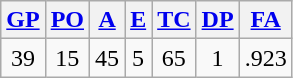<table class="wikitable">
<tr>
<th><a href='#'>GP</a></th>
<th><a href='#'>PO</a></th>
<th><a href='#'>A</a></th>
<th><a href='#'>E</a></th>
<th><a href='#'>TC</a></th>
<th><a href='#'>DP</a></th>
<th><a href='#'>FA</a></th>
</tr>
<tr align=center>
<td>39</td>
<td>15</td>
<td>45</td>
<td>5</td>
<td>65</td>
<td>1</td>
<td>.923</td>
</tr>
</table>
